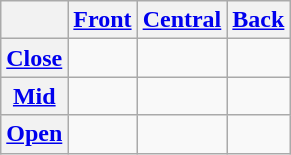<table class="wikitable">
<tr>
<th></th>
<th><a href='#'>Front</a></th>
<th><a href='#'>Central</a></th>
<th><a href='#'>Back</a></th>
</tr>
<tr>
<th><a href='#'>Close</a></th>
<td></td>
<td></td>
<td></td>
</tr>
<tr>
<th><a href='#'>Mid</a></th>
<td></td>
<td></td>
<td></td>
</tr>
<tr>
<th><a href='#'>Open</a></th>
<td></td>
<td></td>
<td></td>
</tr>
</table>
